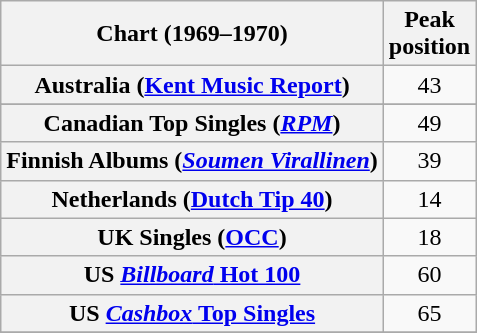<table class="wikitable sortable plainrowheaders" style="text-align:center;">
<tr>
<th>Chart (1969–1970)</th>
<th>Peak<br>position</th>
</tr>
<tr>
<th scope="row">Australia (<a href='#'>Kent Music Report</a>)</th>
<td>43</td>
</tr>
<tr>
</tr>
<tr>
<th scope="row">Canadian Top Singles (<a href='#'><em>RPM</em></a>)</th>
<td>49</td>
</tr>
<tr>
<th scope="row">Finnish Albums (<a href='#'><em>Soumen Virallinen</em></a>)</th>
<td style="text-align:center;">39</td>
</tr>
<tr>
<th scope="row">Netherlands (<a href='#'>Dutch Tip 40</a>)</th>
<td>14</td>
</tr>
<tr>
<th scope="row">UK Singles (<a href='#'>OCC</a>)</th>
<td>18</td>
</tr>
<tr>
<th scope="row">US <a href='#'><em>Billboard</em> Hot 100</a></th>
<td>60</td>
</tr>
<tr>
<th scope="row">US <a href='#'><em>Cashbox</em> Top Singles</a></th>
<td>65</td>
</tr>
<tr>
</tr>
</table>
